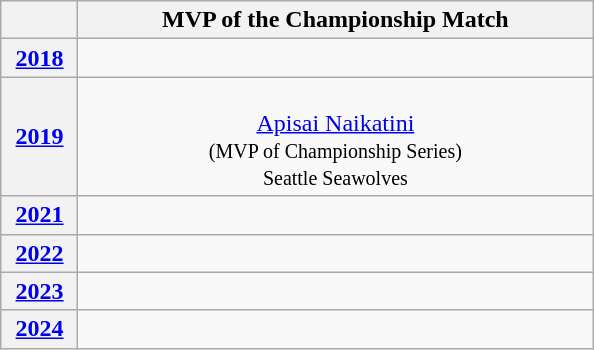<table class="wikitable" style="margin-left:0.4em; text-align:center;">
<tr>
<th style="width:3em; padding:1px;"></th>
<th style="width:21em;">MVP of the Championship Match</th>
</tr>
<tr>
<th><a href='#'>2018</a></th>
<td></td>
</tr>
<tr>
<th><a href='#'>2019</a></th>
<td style=vertical-align:top;> <br>  <a href='#'>Apisai Naikatini</a> <br> <small>(MVP of Championship Series)<br> Seattle Seawolves</small></td>
</tr>
<tr>
<th><a href='#'>2021</a></th>
<td style=vertical-align:top;></td>
</tr>
<tr>
<th><a href='#'>2022</a></th>
<td style=vertical-align:top;></td>
</tr>
<tr>
<th><a href='#'>2023</a></th>
<td style=vertical-align:top;></td>
</tr>
<tr>
<th><a href='#'>2024</a></th>
<td style=vertical-align:top;></td>
</tr>
</table>
